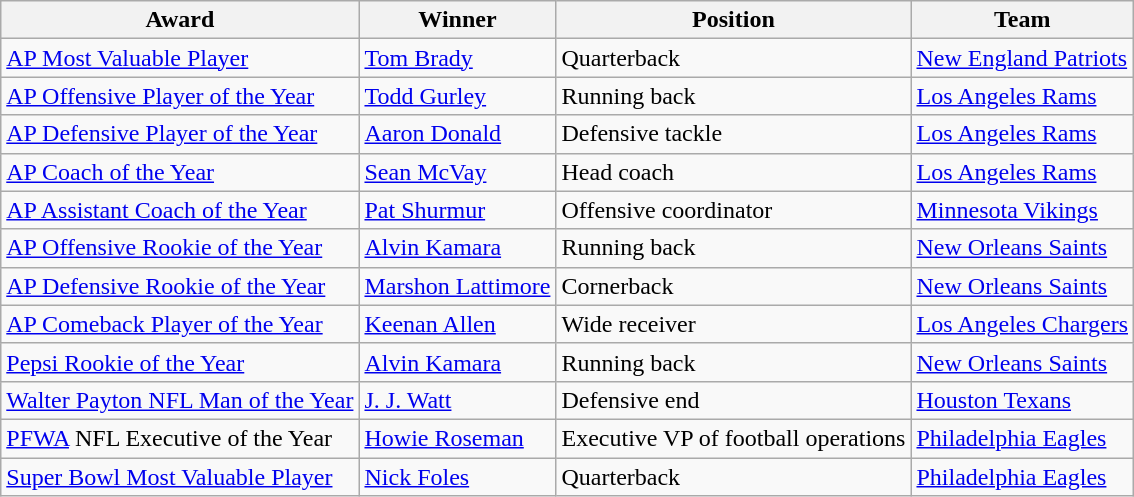<table class="wikitable">
<tr>
<th>Award</th>
<th>Winner</th>
<th>Position</th>
<th>Team</th>
</tr>
<tr>
<td><a href='#'>AP Most Valuable Player</a></td>
<td><a href='#'>Tom Brady</a></td>
<td>Quarterback</td>
<td><a href='#'>New England Patriots</a></td>
</tr>
<tr>
<td><a href='#'>AP Offensive Player of the Year</a></td>
<td><a href='#'>Todd Gurley</a></td>
<td>Running back</td>
<td><a href='#'>Los Angeles Rams</a></td>
</tr>
<tr>
<td><a href='#'>AP Defensive Player of the Year</a></td>
<td><a href='#'>Aaron Donald</a></td>
<td>Defensive tackle</td>
<td><a href='#'>Los Angeles Rams</a></td>
</tr>
<tr>
<td><a href='#'>AP Coach of the Year</a></td>
<td><a href='#'>Sean McVay</a></td>
<td>Head coach</td>
<td><a href='#'>Los Angeles Rams</a></td>
</tr>
<tr>
<td><a href='#'>AP Assistant Coach of the Year</a></td>
<td><a href='#'>Pat Shurmur</a></td>
<td>Offensive coordinator</td>
<td><a href='#'>Minnesota Vikings</a></td>
</tr>
<tr>
<td><a href='#'>AP Offensive Rookie of the Year</a></td>
<td><a href='#'>Alvin Kamara</a></td>
<td>Running back</td>
<td><a href='#'>New Orleans Saints</a></td>
</tr>
<tr>
<td><a href='#'>AP Defensive Rookie of the Year</a></td>
<td><a href='#'>Marshon Lattimore</a></td>
<td>Cornerback</td>
<td><a href='#'>New Orleans Saints</a></td>
</tr>
<tr>
<td><a href='#'>AP Comeback Player of the Year</a></td>
<td><a href='#'>Keenan Allen</a></td>
<td>Wide receiver</td>
<td><a href='#'>Los Angeles Chargers</a></td>
</tr>
<tr>
<td><a href='#'>Pepsi Rookie of the Year</a></td>
<td><a href='#'>Alvin Kamara</a></td>
<td>Running back</td>
<td><a href='#'>New Orleans Saints</a></td>
</tr>
<tr>
<td><a href='#'>Walter Payton NFL Man of the Year</a></td>
<td><a href='#'>J. J. Watt</a></td>
<td>Defensive end</td>
<td><a href='#'>Houston Texans</a></td>
</tr>
<tr>
<td><a href='#'>PFWA</a> NFL Executive of the Year</td>
<td><a href='#'>Howie Roseman</a></td>
<td>Executive VP of football operations</td>
<td><a href='#'>Philadelphia Eagles</a></td>
</tr>
<tr>
<td><a href='#'>Super Bowl Most Valuable Player</a></td>
<td><a href='#'>Nick Foles</a></td>
<td>Quarterback</td>
<td><a href='#'>Philadelphia Eagles</a></td>
</tr>
</table>
